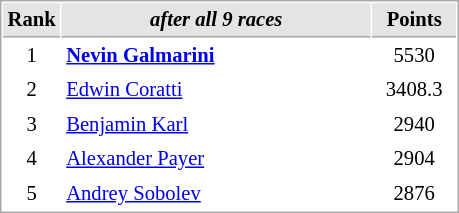<table cellspacing="1" cellpadding="3" style="border:1px solid #aaa; font-size:86%;">
<tr style="background:#e4e4e4;">
<th style="border-bottom:1px solid #aaa; width:10px;">Rank</th>
<th style="border-bottom:1px solid #aaa; width:200px;"><em>after all 9 races</em></th>
<th style="border-bottom:1px solid #aaa; width:50px;">Points</th>
</tr>
<tr>
<td align=center>1</td>
<td><strong> <a href='#'>Nevin Galmarini</a></strong></td>
<td align=center>5530</td>
</tr>
<tr>
<td align=center>2</td>
<td> <a href='#'>Edwin Coratti</a></td>
<td align=center>3408.3</td>
</tr>
<tr>
<td align=center>3</td>
<td> <a href='#'>Benjamin Karl</a></td>
<td align=center>2940</td>
</tr>
<tr>
<td align=center>4</td>
<td> <a href='#'>Alexander Payer</a></td>
<td align=center>2904</td>
</tr>
<tr>
<td align=center>5</td>
<td> <a href='#'>Andrey Sobolev</a></td>
<td align=center>2876</td>
</tr>
</table>
